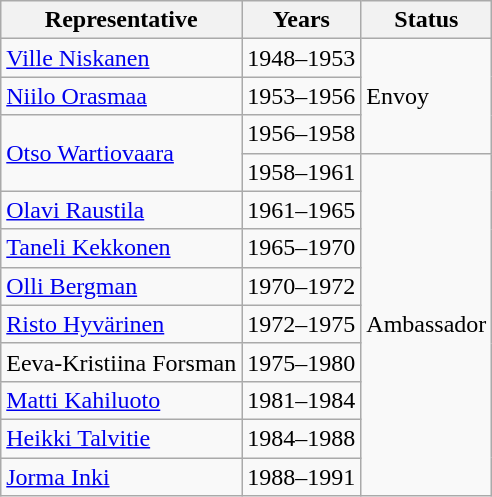<table class="wikitable sortable">
<tr>
<th>Representative</th>
<th>Years</th>
<th>Status</th>
</tr>
<tr>
<td><a href='#'>Ville Niskanen</a></td>
<td>1948–1953</td>
<td rowspan="3">Envoy</td>
</tr>
<tr>
<td><a href='#'>Niilo Orasmaa</a></td>
<td>1953–1956</td>
</tr>
<tr>
<td rowspan="2"><a href='#'>Otso Wartiovaara</a></td>
<td>1956–1958</td>
</tr>
<tr>
<td>1958–1961</td>
<td rowspan="9">Ambassador</td>
</tr>
<tr>
<td><a href='#'>Olavi Raustila</a></td>
<td>1961–1965</td>
</tr>
<tr>
<td><a href='#'>Taneli Kekkonen</a></td>
<td>1965–1970</td>
</tr>
<tr>
<td><a href='#'>Olli Bergman</a></td>
<td>1970–1972</td>
</tr>
<tr>
<td><a href='#'>Risto Hyvärinen</a></td>
<td>1972–1975</td>
</tr>
<tr>
<td>Eeva-Kristiina Forsman</td>
<td>1975–1980</td>
</tr>
<tr>
<td><a href='#'>Matti Kahiluoto</a></td>
<td>1981–1984</td>
</tr>
<tr>
<td><a href='#'>Heikki Talvitie</a></td>
<td>1984–1988</td>
</tr>
<tr>
<td><a href='#'>Jorma Inki</a></td>
<td>1988–1991</td>
</tr>
</table>
